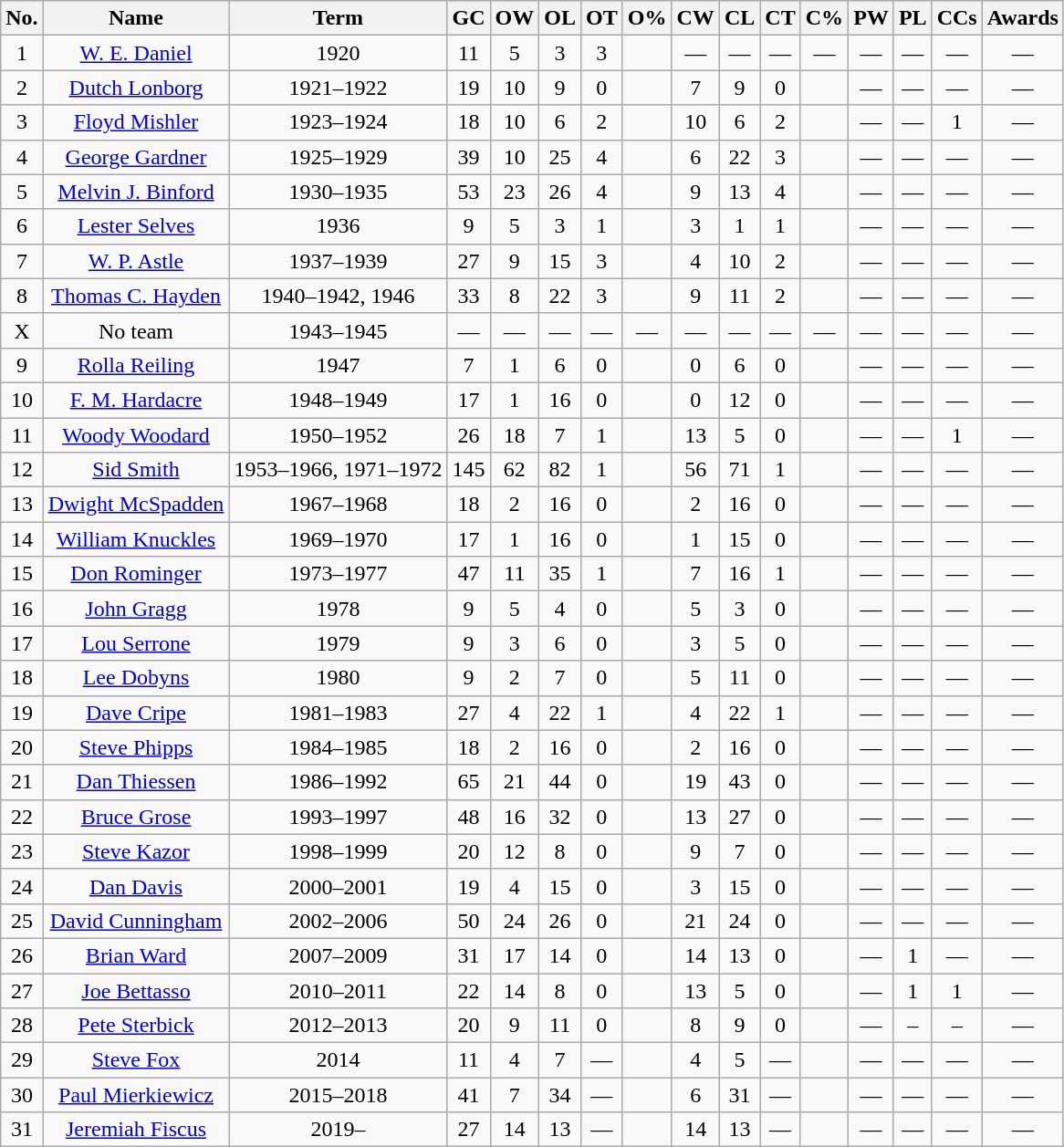<table class="wikitable sortable" style="text-align:center">
<tr>
<th>No.</th>
<th>Name</th>
<th>Term</th>
<th>GC</th>
<th>OW</th>
<th>OL</th>
<th>OT</th>
<th>O%</th>
<th>CW</th>
<th>CL</th>
<th>CT</th>
<th>C%</th>
<th>PW</th>
<th>PL</th>
<th>CCs</th>
<th class="unsortable">Awards</th>
</tr>
<tr>
<td>1</td>
<td><a href='#'>W. E. Daniel</a></td>
<td>1920</td>
<td>11</td>
<td>5</td>
<td>3</td>
<td>3</td>
<td></td>
<td>—</td>
<td>—</td>
<td>—</td>
<td>—</td>
<td>—</td>
<td>—</td>
<td>—</td>
<td>—</td>
</tr>
<tr>
<td>2</td>
<td><a href='#'>Dutch Lonborg</a></td>
<td>1921–1922</td>
<td>19</td>
<td>10</td>
<td>9</td>
<td>0</td>
<td></td>
<td>7</td>
<td>9</td>
<td>0</td>
<td></td>
<td>—</td>
<td>—</td>
<td>—</td>
<td>—</td>
</tr>
<tr>
<td>3</td>
<td><a href='#'>Floyd Mishler</a></td>
<td>1923–1924</td>
<td>18</td>
<td>10</td>
<td>6</td>
<td>2</td>
<td></td>
<td>10</td>
<td>6</td>
<td>2</td>
<td></td>
<td>—</td>
<td>—</td>
<td>1</td>
<td>—</td>
</tr>
<tr>
<td>4</td>
<td><a href='#'>George Gardner</a></td>
<td>1925–1929</td>
<td>39</td>
<td>10</td>
<td>25</td>
<td>4</td>
<td></td>
<td>6</td>
<td>22</td>
<td>3</td>
<td></td>
<td>—</td>
<td>—</td>
<td>—</td>
<td>—</td>
</tr>
<tr>
<td>5</td>
<td><a href='#'>Melvin J. Binford</a></td>
<td>1930–1935</td>
<td>53</td>
<td>23</td>
<td>26</td>
<td>4</td>
<td></td>
<td>9</td>
<td>13</td>
<td>4</td>
<td></td>
<td>—</td>
<td>—</td>
<td>—</td>
<td>—</td>
</tr>
<tr>
<td>6</td>
<td><a href='#'>Lester Selves</a></td>
<td>1936</td>
<td>9</td>
<td>5</td>
<td>3</td>
<td>1</td>
<td></td>
<td>3</td>
<td>1</td>
<td>1</td>
<td></td>
<td>—</td>
<td>—</td>
<td>—</td>
<td>—</td>
</tr>
<tr>
<td>7</td>
<td><a href='#'>W. P. Astle</a></td>
<td>1937–1939</td>
<td>27</td>
<td>9</td>
<td>15</td>
<td>3</td>
<td></td>
<td>4</td>
<td>10</td>
<td>2</td>
<td></td>
<td>—</td>
<td>—</td>
<td>—</td>
<td>—</td>
</tr>
<tr>
<td>8</td>
<td><a href='#'>Thomas C. Hayden</a></td>
<td>1940–1942, 1946</td>
<td>33</td>
<td>8</td>
<td>22</td>
<td>3</td>
<td></td>
<td>9</td>
<td>11</td>
<td>2</td>
<td></td>
<td>—</td>
<td>—</td>
<td>—</td>
<td>—</td>
</tr>
<tr>
<td>X</td>
<td>No team</td>
<td>1943–1945</td>
<td>—</td>
<td>—</td>
<td>—</td>
<td>—</td>
<td>—</td>
<td>—</td>
<td>—</td>
<td>—</td>
<td>—</td>
<td>—</td>
<td>—</td>
<td>—</td>
<td>—</td>
</tr>
<tr>
<td>9</td>
<td><a href='#'>Rolla Reiling</a></td>
<td>1947</td>
<td>7</td>
<td>1</td>
<td>6</td>
<td>0</td>
<td></td>
<td>0</td>
<td>6</td>
<td>0</td>
<td></td>
<td>—</td>
<td>—</td>
<td>—</td>
<td>—</td>
</tr>
<tr>
<td>10</td>
<td><a href='#'>F. M. Hardacre</a></td>
<td>1948–1949</td>
<td>17</td>
<td>1</td>
<td>16</td>
<td>0</td>
<td></td>
<td>0</td>
<td>12</td>
<td>0</td>
<td></td>
<td>—</td>
<td>—</td>
<td>—</td>
<td>—</td>
</tr>
<tr>
<td>11</td>
<td><a href='#'>Woody Woodard</a></td>
<td>1950–1952</td>
<td>26</td>
<td>18</td>
<td>7</td>
<td>1</td>
<td></td>
<td>13</td>
<td>5</td>
<td>0</td>
<td></td>
<td>—</td>
<td>—</td>
<td>1</td>
<td>—</td>
</tr>
<tr>
<td>12</td>
<td><a href='#'>Sid Smith</a></td>
<td>1953–1966, 1971–1972</td>
<td>145</td>
<td>62</td>
<td>82</td>
<td>1</td>
<td></td>
<td>56</td>
<td>71</td>
<td>1</td>
<td></td>
<td>—</td>
<td>—</td>
<td>—</td>
<td>—</td>
</tr>
<tr>
<td>13</td>
<td><a href='#'>Dwight McSpadden</a></td>
<td>1967–1968</td>
<td>18</td>
<td>2</td>
<td>16</td>
<td>0</td>
<td></td>
<td>2</td>
<td>16</td>
<td>0</td>
<td></td>
<td>—</td>
<td>—</td>
<td>—</td>
<td>—</td>
</tr>
<tr>
<td>14</td>
<td><a href='#'>William Knuckles</a></td>
<td>1969–1970</td>
<td>17</td>
<td>1</td>
<td>16</td>
<td>0</td>
<td></td>
<td>1</td>
<td>15</td>
<td>0</td>
<td></td>
<td>—</td>
<td>—</td>
<td>—</td>
<td>—</td>
</tr>
<tr>
<td>15</td>
<td><a href='#'>Don Rominger</a></td>
<td>1973–1977</td>
<td>47</td>
<td>11</td>
<td>35</td>
<td>1</td>
<td></td>
<td>7</td>
<td>16</td>
<td>1</td>
<td></td>
<td>—</td>
<td>—</td>
<td>—</td>
<td>—</td>
</tr>
<tr>
<td>16</td>
<td><a href='#'>John Gragg</a></td>
<td>1978</td>
<td>9</td>
<td>5</td>
<td>4</td>
<td>0</td>
<td></td>
<td>5</td>
<td>3</td>
<td>0</td>
<td></td>
<td>—</td>
<td>—</td>
<td>—</td>
<td>—</td>
</tr>
<tr>
<td>17</td>
<td><a href='#'>Lou Serrone</a></td>
<td>1979</td>
<td>9</td>
<td>3</td>
<td>6</td>
<td>0</td>
<td></td>
<td>3</td>
<td>5</td>
<td>0</td>
<td></td>
<td>—</td>
<td>—</td>
<td>—</td>
<td>—</td>
</tr>
<tr>
<td>18</td>
<td><a href='#'>Lee Dobyns</a></td>
<td>1980</td>
<td>9</td>
<td>2</td>
<td>7</td>
<td>0</td>
<td></td>
<td>5</td>
<td>11</td>
<td>0</td>
<td></td>
<td>—</td>
<td>—</td>
<td>—</td>
<td>—</td>
</tr>
<tr>
<td>19</td>
<td><a href='#'>Dave Cripe</a></td>
<td>1981–1983</td>
<td>27</td>
<td>4</td>
<td>22</td>
<td>1</td>
<td></td>
<td>4</td>
<td>22</td>
<td>1</td>
<td></td>
<td>—</td>
<td>—</td>
<td>—</td>
<td>—</td>
</tr>
<tr>
<td>20</td>
<td><a href='#'>Steve Phipps</a></td>
<td>1984–1985</td>
<td>18</td>
<td>2</td>
<td>16</td>
<td>0</td>
<td></td>
<td>2</td>
<td>16</td>
<td>0</td>
<td></td>
<td>—</td>
<td>—</td>
<td>—</td>
<td>—</td>
</tr>
<tr>
<td>21</td>
<td><a href='#'>Dan Thiessen</a></td>
<td>1986–1992</td>
<td>65</td>
<td>21</td>
<td>44</td>
<td>0</td>
<td></td>
<td>19</td>
<td>43</td>
<td>0</td>
<td></td>
<td>—</td>
<td>—</td>
<td>—</td>
<td>—</td>
</tr>
<tr>
<td>22</td>
<td><a href='#'>Bruce Grose</a></td>
<td>1993–1997</td>
<td>48</td>
<td>16</td>
<td>32</td>
<td>0</td>
<td></td>
<td>13</td>
<td>27</td>
<td>0</td>
<td></td>
<td>—</td>
<td>—</td>
<td>—</td>
<td>—</td>
</tr>
<tr>
<td>23</td>
<td><a href='#'>Steve Kazor</a></td>
<td>1998–1999</td>
<td>20</td>
<td>12</td>
<td>8</td>
<td>0</td>
<td></td>
<td>9</td>
<td>7</td>
<td>0</td>
<td></td>
<td>—</td>
<td>—</td>
<td>—</td>
<td>—</td>
</tr>
<tr>
<td>24</td>
<td><a href='#'>Dan Davis</a></td>
<td>2000–2001</td>
<td>19</td>
<td>4</td>
<td>15</td>
<td>0</td>
<td></td>
<td>3</td>
<td>15</td>
<td>0</td>
<td></td>
<td>—</td>
<td>—</td>
<td>—</td>
<td>—</td>
</tr>
<tr>
<td>25</td>
<td><a href='#'>David Cunningham</a></td>
<td>2002–2006</td>
<td>50</td>
<td>24</td>
<td>26</td>
<td>0</td>
<td></td>
<td>21</td>
<td>24</td>
<td>0</td>
<td></td>
<td>—</td>
<td>—</td>
<td>—</td>
<td>—</td>
</tr>
<tr>
<td>26</td>
<td><a href='#'>Brian Ward</a></td>
<td>2007–2009</td>
<td>31</td>
<td>17</td>
<td>14</td>
<td>0</td>
<td></td>
<td>14</td>
<td>13</td>
<td>0</td>
<td></td>
<td>—</td>
<td>1</td>
<td>—</td>
<td>—</td>
</tr>
<tr>
<td>27</td>
<td><a href='#'>Joe Bettasso</a></td>
<td>2010–2011</td>
<td>22</td>
<td>14</td>
<td>8</td>
<td>0</td>
<td></td>
<td>13</td>
<td>5</td>
<td>0</td>
<td></td>
<td>—</td>
<td>1</td>
<td>1</td>
<td>—</td>
</tr>
<tr>
<td>28</td>
<td><a href='#'>Pete Sterbick</a></td>
<td>2012–2013</td>
<td>20</td>
<td>9</td>
<td>11</td>
<td>0</td>
<td></td>
<td>8</td>
<td>9</td>
<td>0</td>
<td></td>
<td>—</td>
<td>–</td>
<td>–</td>
<td>—</td>
</tr>
<tr>
<td>29</td>
<td><a href='#'>Steve Fox</a></td>
<td>2014</td>
<td>11</td>
<td>4</td>
<td>7</td>
<td>—</td>
<td></td>
<td>4</td>
<td>5</td>
<td>—</td>
<td></td>
<td>—</td>
<td>—</td>
<td>—</td>
<td>—</td>
</tr>
<tr>
<td>30</td>
<td><a href='#'>Paul Mierkiewicz</a></td>
<td>2015–2018</td>
<td>41</td>
<td>7</td>
<td>34</td>
<td>—</td>
<td></td>
<td>6</td>
<td>31</td>
<td>—</td>
<td></td>
<td>—</td>
<td>—</td>
<td>—</td>
<td>—</td>
</tr>
<tr>
<td>31</td>
<td><a href='#'>Jeremiah Fiscus</a></td>
<td>2019–</td>
<td>27</td>
<td>14</td>
<td>13</td>
<td>—</td>
<td></td>
<td>14</td>
<td>13</td>
<td>—</td>
<td></td>
<td>—</td>
<td>—</td>
<td>—</td>
<td>—</td>
</tr>
</table>
